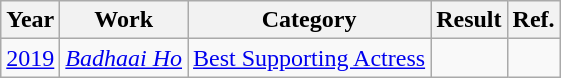<table class="wikitable sortable">
<tr>
<th>Year</th>
<th>Work</th>
<th>Category</th>
<th>Result</th>
<th>Ref.</th>
</tr>
<tr>
<td><a href='#'>2019</a></td>
<td><em><a href='#'>Badhaai Ho</a></em></td>
<td><a href='#'>Best Supporting Actress</a></td>
<td></td>
<td></td>
</tr>
</table>
